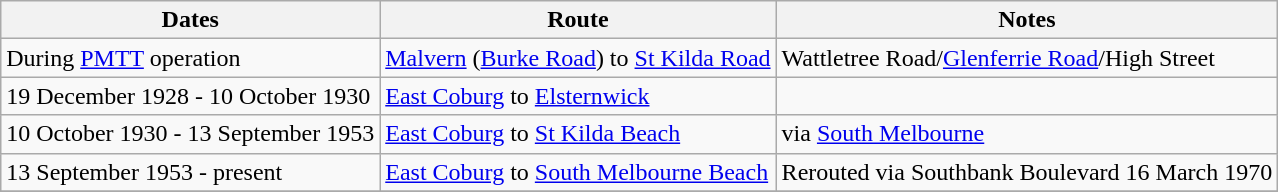<table class="wikitable sortable">
<tr>
<th>Dates</th>
<th>Route</th>
<th>Notes</th>
</tr>
<tr>
<td>During <a href='#'>PMTT</a> operation</td>
<td><a href='#'>Malvern</a> (<a href='#'>Burke Road</a>) to <a href='#'>St Kilda Road</a></td>
<td>Wattletree Road/<a href='#'>Glenferrie Road</a>/High Street</td>
</tr>
<tr>
<td>19 December 1928 - 10 October 1930</td>
<td><a href='#'>East Coburg</a> to <a href='#'>Elsternwick</a></td>
<td></td>
</tr>
<tr>
<td>10 October 1930 - 13 September 1953</td>
<td><a href='#'>East Coburg</a> to <a href='#'>St Kilda Beach</a></td>
<td>via <a href='#'>South Melbourne</a></td>
</tr>
<tr>
<td>13 September 1953 - present</td>
<td><a href='#'>East Coburg</a> to <a href='#'>South Melbourne Beach</a></td>
<td>Rerouted via Southbank Boulevard 16 March 1970</td>
</tr>
<tr>
</tr>
</table>
